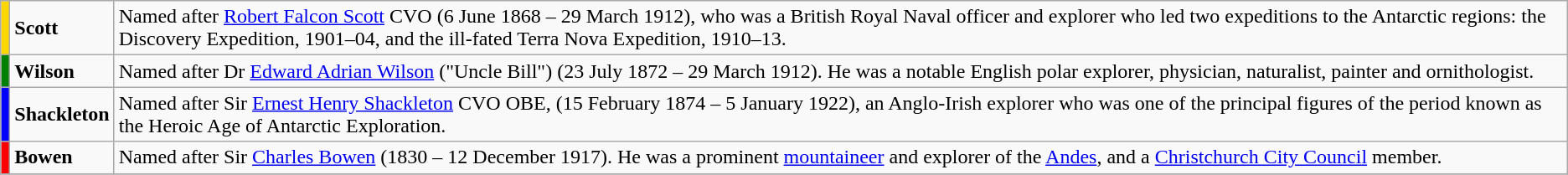<table class="wikitable">
<tr>
<td style = "background:gold"></td>
<td><strong>Scott</strong></td>
<td>Named after <a href='#'>Robert Falcon Scott</a> CVO (6 June 1868 – 29 March 1912), who was a British Royal Naval officer and explorer who led two expeditions to the Antarctic regions: the Discovery Expedition, 1901–04, and the ill-fated Terra Nova Expedition, 1910–13.</td>
</tr>
<tr>
<td style = "background:Green"></td>
<td><strong>Wilson</strong></td>
<td>Named after Dr <a href='#'>Edward Adrian Wilson</a> ("Uncle Bill") (23 July 1872 – 29 March 1912). He was a notable English polar explorer, physician, naturalist, painter and ornithologist.</td>
</tr>
<tr>
<td style = "background:Blue"></td>
<td><strong>Shackleton</strong></td>
<td>Named after Sir <a href='#'>Ernest Henry Shackleton</a> CVO OBE, (15 February 1874 – 5 January 1922), an Anglo-Irish explorer who was one of the principal figures of the period known as the Heroic Age of Antarctic Exploration.</td>
</tr>
<tr>
<td style = "background:Red"></td>
<td><strong>Bowen</strong></td>
<td>Named after Sir <a href='#'>Charles Bowen</a> (1830 – 12 December 1917). He was a prominent <a href='#'>mountaineer</a> and explorer of the <a href='#'>Andes</a>, and a <a href='#'>Christchurch City Council</a> member.</td>
</tr>
<tr>
</tr>
</table>
